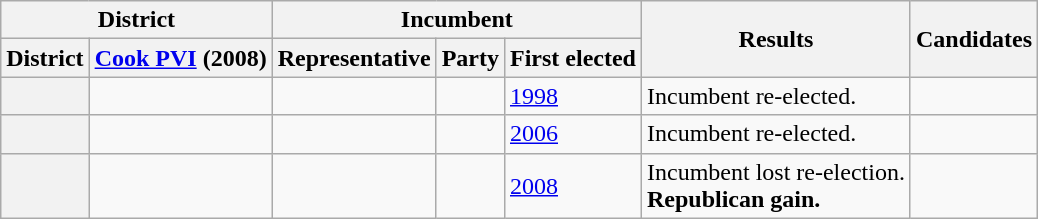<table class="wikitable sortable">
<tr>
<th colspan=2>District</th>
<th colspan=3>Incumbent</th>
<th rowspan=2>Results</th>
<th rowspan=2>Candidates</th>
</tr>
<tr valign=bottom>
<th>District</th>
<th><a href='#'>Cook PVI</a> (2008)</th>
<th>Representative</th>
<th>Party</th>
<th>First elected</th>
</tr>
<tr>
<th></th>
<td></td>
<td></td>
<td></td>
<td><a href='#'>1998</a></td>
<td>Incumbent re-elected.</td>
<td nowrap></td>
</tr>
<tr>
<th></th>
<td></td>
<td></td>
<td></td>
<td><a href='#'>2006</a></td>
<td>Incumbent re-elected.</td>
<td nowrap></td>
</tr>
<tr>
<th></th>
<td></td>
<td></td>
<td></td>
<td><a href='#'>2008</a></td>
<td>Incumbent lost re-election.<br><strong>Republican gain.</strong></td>
<td nowrap></td>
</tr>
</table>
